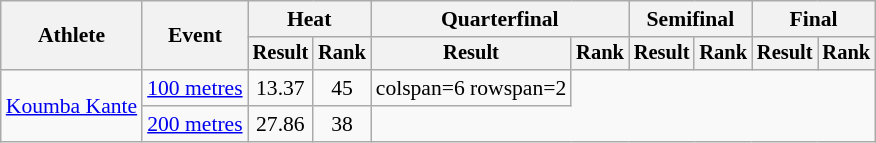<table class=wikitable style=font-size:90%>
<tr>
<th rowspan=2>Athlete</th>
<th rowspan=2>Event</th>
<th colspan=2>Heat</th>
<th colspan=2>Quarterfinal</th>
<th colspan=2>Semifinal</th>
<th colspan=2>Final</th>
</tr>
<tr style=font-size:95%>
<th>Result</th>
<th>Rank</th>
<th>Result</th>
<th>Rank</th>
<th>Result</th>
<th>Rank</th>
<th>Result</th>
<th>Rank</th>
</tr>
<tr align=center>
<td align=left rowspan=2><a href='#'>Koumba Kante</a></td>
<td align=left><a href='#'>100 metres</a></td>
<td>13.37</td>
<td>45</td>
<td>colspan=6 rowspan=2 </td>
</tr>
<tr align=center>
<td align=left><a href='#'>200 metres</a></td>
<td>27.86</td>
<td>38</td>
</tr>
</table>
